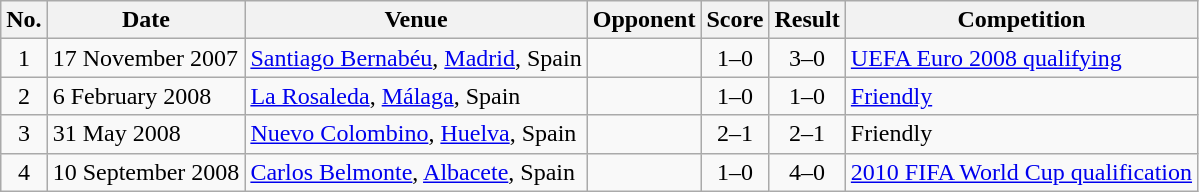<table class="wikitable sortable">
<tr>
<th scope="col">No.</th>
<th scope="col">Date</th>
<th scope="col">Venue</th>
<th scope="col">Opponent</th>
<th scope="col">Score</th>
<th scope="col">Result</th>
<th scope="col">Competition</th>
</tr>
<tr>
<td align="center">1</td>
<td>17 November 2007</td>
<td><a href='#'>Santiago Bernabéu</a>, <a href='#'>Madrid</a>, Spain</td>
<td></td>
<td align="center">1–0</td>
<td align="center">3–0</td>
<td><a href='#'>UEFA Euro 2008 qualifying</a></td>
</tr>
<tr>
<td align="center">2</td>
<td>6 February 2008</td>
<td><a href='#'>La Rosaleda</a>, <a href='#'>Málaga</a>, Spain</td>
<td></td>
<td align="center">1–0</td>
<td align="center">1–0</td>
<td><a href='#'>Friendly</a></td>
</tr>
<tr>
<td align="center">3</td>
<td>31 May 2008</td>
<td><a href='#'>Nuevo Colombino</a>, <a href='#'>Huelva</a>, Spain</td>
<td></td>
<td align="center">2–1</td>
<td align="center">2–1</td>
<td>Friendly</td>
</tr>
<tr>
<td align="center">4</td>
<td>10 September 2008</td>
<td><a href='#'>Carlos Belmonte</a>, <a href='#'>Albacete</a>, Spain</td>
<td></td>
<td align="center">1–0</td>
<td align="center">4–0</td>
<td><a href='#'>2010 FIFA World Cup qualification</a></td>
</tr>
</table>
